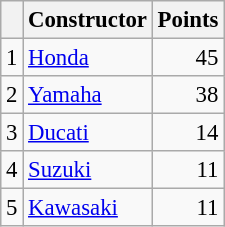<table class="wikitable" style="font-size: 95%;">
<tr>
<th></th>
<th>Constructor</th>
<th>Points</th>
</tr>
<tr>
<td align=center>1</td>
<td> <a href='#'>Honda</a></td>
<td align=right>45</td>
</tr>
<tr>
<td align=center>2</td>
<td> <a href='#'>Yamaha</a></td>
<td align=right>38</td>
</tr>
<tr>
<td align=center>3</td>
<td> <a href='#'>Ducati</a></td>
<td align=right>14</td>
</tr>
<tr>
<td align=center>4</td>
<td> <a href='#'>Suzuki</a></td>
<td align=right>11</td>
</tr>
<tr>
<td align=center>5</td>
<td> <a href='#'>Kawasaki</a></td>
<td align=right>11</td>
</tr>
</table>
